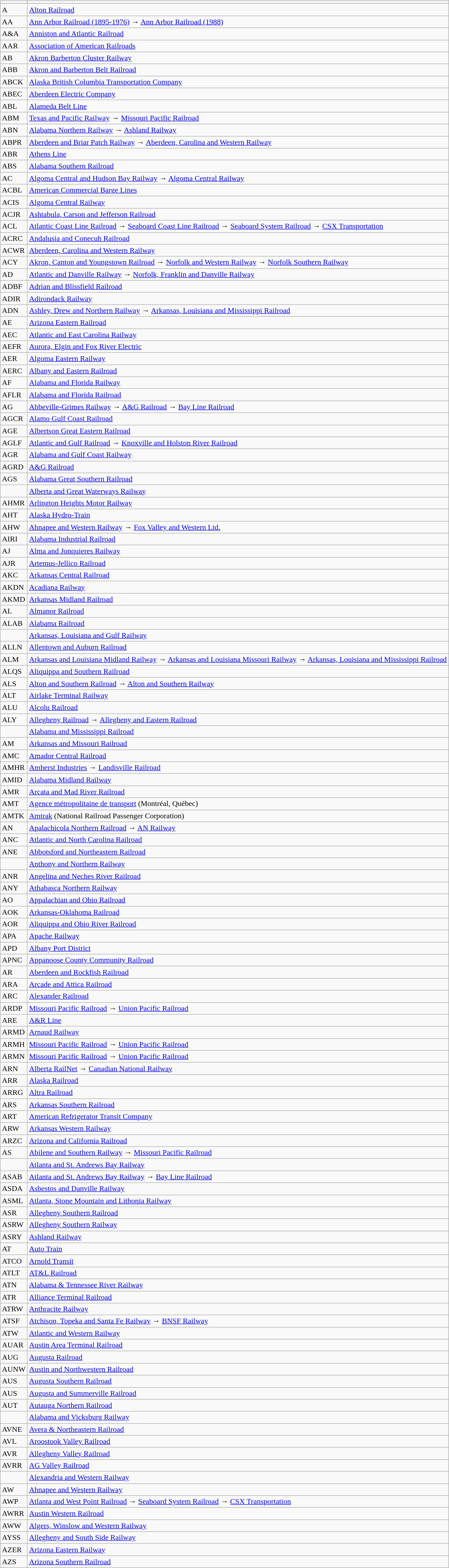<table class="wikitable sortable">
<tr>
<th></th>
<th></th>
</tr>
<tr>
<td>A</td>
<td><a href='#'>Alton Railroad</a></td>
</tr>
<tr>
<td>AA</td>
<td><a href='#'>Ann Arbor Railroad (1895-1976)</a> → <a href='#'>Ann Arbor Railroad (1988)</a></td>
</tr>
<tr>
<td>A&A</td>
<td><a href='#'>Anniston and Atlantic Railroad</a></td>
</tr>
<tr>
<td>AAR</td>
<td><a href='#'>Association of American Railroads</a></td>
</tr>
<tr>
<td>AB</td>
<td><a href='#'>Akron Barberton Cluster Railway</a></td>
</tr>
<tr>
<td>ABB</td>
<td><a href='#'>Akron and Barberton Belt Railroad</a></td>
</tr>
<tr>
<td>ABCK</td>
<td><a href='#'>Alaska British Columbia Transportation Company</a></td>
</tr>
<tr>
<td>ABEC</td>
<td><a href='#'>Aberdeen Electric Company</a></td>
</tr>
<tr>
<td>ABL</td>
<td><a href='#'>Alameda Belt Line</a></td>
</tr>
<tr>
<td>ABM</td>
<td><a href='#'>Texas and Pacific Railway</a> → <a href='#'>Missouri Pacific Railroad</a></td>
</tr>
<tr>
<td>ABN</td>
<td><a href='#'>Alabama Northern Railway</a> → <a href='#'>Ashland Railway</a></td>
</tr>
<tr>
<td>ABPR</td>
<td><a href='#'>Aberdeen and Briar Patch Railway</a> → <a href='#'>Aberdeen, Carolina and Western Railway</a></td>
</tr>
<tr>
<td>ABR</td>
<td><a href='#'>Athens Line</a></td>
</tr>
<tr>
<td>ABS</td>
<td><a href='#'>Alabama Southern Railroad</a></td>
</tr>
<tr>
<td>AC</td>
<td><a href='#'>Algoma Central and Hudson Bay Railway</a> → <a href='#'>Algoma Central Railway</a></td>
</tr>
<tr>
<td>ACBL</td>
<td><a href='#'>American Commercial Barge Lines</a></td>
</tr>
<tr>
<td>ACIS</td>
<td><a href='#'>Algoma Central Railway</a></td>
</tr>
<tr>
<td>ACJR</td>
<td><a href='#'>Ashtabula, Carson and Jefferson Railroad</a></td>
</tr>
<tr>
<td>ACL</td>
<td><a href='#'>Atlantic Coast Line Railroad</a> → <a href='#'>Seaboard Coast Line Railroad</a> → <a href='#'>Seaboard System Railroad</a> → <a href='#'>CSX Transportation</a></td>
</tr>
<tr>
<td>ACRC</td>
<td><a href='#'>Andalusia and Conecuh Railroad</a></td>
</tr>
<tr>
<td>ACWR</td>
<td><a href='#'>Aberdeen, Carolina and Western Railway</a></td>
</tr>
<tr>
<td>ACY</td>
<td><a href='#'>Akron, Canton and Youngstown Railroad</a> → <a href='#'>Norfolk and Western Railway</a> → <a href='#'>Norfolk Southern Railway</a></td>
</tr>
<tr>
<td>AD</td>
<td><a href='#'>Atlantic and Danville Railway</a> → <a href='#'>Norfolk, Franklin and Danville Railway</a></td>
</tr>
<tr>
<td>ADBF</td>
<td><a href='#'>Adrian and Blissfield Railroad</a></td>
</tr>
<tr>
<td>ADIR</td>
<td><a href='#'>Adirondack Railway</a></td>
</tr>
<tr>
<td>ADN</td>
<td><a href='#'>Ashley, Drew and Northern Railway</a> → <a href='#'>Arkansas, Louisiana and Mississippi Railroad</a></td>
</tr>
<tr>
<td>AE</td>
<td><a href='#'>Arizona Eastern Railroad</a></td>
</tr>
<tr>
<td>AEC</td>
<td><a href='#'>Atlantic and East Carolina Railway</a></td>
</tr>
<tr>
<td>AEFR</td>
<td><a href='#'>Aurora, Elgin and Fox River Electric</a></td>
</tr>
<tr>
<td>AER</td>
<td><a href='#'>Algoma Eastern Railway</a></td>
</tr>
<tr>
<td>AERC</td>
<td><a href='#'>Albany and Eastern Railroad</a></td>
</tr>
<tr>
<td>AF</td>
<td><a href='#'>Alabama and Florida Railway</a></td>
</tr>
<tr>
<td>AFLR</td>
<td><a href='#'>Alabama and Florida Railroad</a></td>
</tr>
<tr>
<td>AG</td>
<td><a href='#'>Abbeville-Grimes Railway</a> → <a href='#'>A&G Railroad</a> → <a href='#'>Bay Line Railroad</a></td>
</tr>
<tr>
<td>AGCR</td>
<td><a href='#'>Alamo Gulf Coast Railroad</a></td>
</tr>
<tr>
<td>AGE</td>
<td><a href='#'>Albertson Great Eastern Railroad</a></td>
</tr>
<tr>
<td>AGLF</td>
<td><a href='#'>Atlantic and Gulf Railroad</a> → <a href='#'>Knoxville and Holston River Railroad</a></td>
</tr>
<tr>
<td>AGR</td>
<td><a href='#'>Alabama and Gulf Coast Railway</a></td>
</tr>
<tr>
<td>AGRD</td>
<td><a href='#'>A&G Railroad</a></td>
</tr>
<tr>
<td>AGS</td>
<td><a href='#'>Alabama Great Southern Railroad</a></td>
</tr>
<tr>
<td></td>
<td><a href='#'>Alberta and Great Waterways Railway</a></td>
</tr>
<tr>
<td>AHMR</td>
<td><a href='#'>Arlington Heights Motor Railway</a></td>
</tr>
<tr>
<td>AHT</td>
<td><a href='#'>Alaska Hydro-Train</a></td>
</tr>
<tr>
<td>AHW</td>
<td><a href='#'>Ahnapee and Western Railway</a> → <a href='#'>Fox Valley and Western Ltd.</a></td>
</tr>
<tr>
<td>AIRI</td>
<td><a href='#'>Alabama Industrial Railroad</a></td>
</tr>
<tr>
<td>AJ</td>
<td><a href='#'>Alma and Jonquieres Railway</a></td>
</tr>
<tr>
<td>AJR</td>
<td><a href='#'>Artemus-Jellico Railroad</a></td>
</tr>
<tr>
<td>AKC</td>
<td><a href='#'>Arkansas Central Railroad</a></td>
</tr>
<tr>
<td>AKDN</td>
<td><a href='#'>Acadiana Railway</a></td>
</tr>
<tr>
<td>AKMD</td>
<td><a href='#'>Arkansas Midland Railroad</a></td>
</tr>
<tr>
<td>AL</td>
<td><a href='#'>Almanor Railroad</a></td>
</tr>
<tr>
<td>ALAB</td>
<td><a href='#'>Alabama Railroad</a></td>
</tr>
<tr>
<td></td>
<td><a href='#'>Arkansas, Louisiana and Gulf Railway</a></td>
</tr>
<tr>
<td>ALLN</td>
<td><a href='#'>Allentown and Auburn Railroad</a></td>
</tr>
<tr>
<td>ALM</td>
<td><a href='#'>Arkansas and Louisiana Midland Railway</a> → <a href='#'>Arkansas and Louisiana Missouri Railway</a> → <a href='#'>Arkansas, Louisiana and Mississippi Railroad</a></td>
</tr>
<tr>
<td>ALQS</td>
<td><a href='#'>Aliquippa and Southern Railroad</a></td>
</tr>
<tr>
<td>ALS</td>
<td><a href='#'>Alton and Southern Railroad</a> → <a href='#'>Alton and Southern Railway</a></td>
</tr>
<tr>
<td>ALT</td>
<td><a href='#'>Airlake Terminal Railway</a></td>
</tr>
<tr>
<td>ALU</td>
<td><a href='#'>Alcolu Railroad</a></td>
</tr>
<tr>
<td>ALY</td>
<td><a href='#'>Allegheny Railroad</a> → <a href='#'>Allegheny and Eastern Railroad</a></td>
</tr>
<tr>
<td></td>
<td><a href='#'>Alabama and Mississippi Railroad</a></td>
</tr>
<tr>
<td>AM</td>
<td><a href='#'>Arkansas and Missouri Railroad</a></td>
</tr>
<tr>
<td>AMC</td>
<td><a href='#'>Amador Central Railroad</a></td>
</tr>
<tr>
<td>AMHR</td>
<td><a href='#'>Amherst Industries</a> → <a href='#'>Landisville Railroad</a></td>
</tr>
<tr>
<td>AMID</td>
<td><a href='#'>Alabama Midland Railway</a></td>
</tr>
<tr>
<td>AMR</td>
<td><a href='#'>Arcata and Mad River Railroad</a></td>
</tr>
<tr>
<td>AMT</td>
<td><a href='#'>Agence métropolitaine de transport</a> (Montréal, Québec)</td>
</tr>
<tr>
<td>AMTK</td>
<td><a href='#'>Amtrak</a> (National Railroad Passenger Corporation)</td>
</tr>
<tr>
<td>AN</td>
<td><a href='#'>Apalachicola Northern Railroad</a> → <a href='#'>AN Railway</a></td>
</tr>
<tr>
<td>ANC</td>
<td><a href='#'>Atlantic and North Carolina Railroad</a></td>
</tr>
<tr>
<td>ANE</td>
<td><a href='#'>Abbotsford and Northeastern Railroad</a></td>
</tr>
<tr>
<td></td>
<td><a href='#'>Anthony and Northern Railway</a></td>
</tr>
<tr>
<td>ANR</td>
<td><a href='#'>Angelina and Neches River Railroad</a></td>
</tr>
<tr>
<td>ANY</td>
<td><a href='#'>Athabasca Northern Railway</a></td>
</tr>
<tr>
<td>AO</td>
<td><a href='#'>Appalachian and Ohio Railroad</a></td>
</tr>
<tr>
<td>AOK</td>
<td><a href='#'>Arkansas-Oklahoma Railroad</a></td>
</tr>
<tr>
<td>AOR</td>
<td><a href='#'>Aliquippa and Ohio River Railroad</a></td>
</tr>
<tr>
<td>APA</td>
<td><a href='#'>Apache Railway</a></td>
</tr>
<tr>
<td>APD</td>
<td><a href='#'>Albany Port District</a></td>
</tr>
<tr>
<td>APNC</td>
<td><a href='#'>Appanoose County Community Railroad</a></td>
</tr>
<tr>
<td>AR</td>
<td><a href='#'>Aberdeen and Rockfish Railroad</a></td>
</tr>
<tr>
<td>ARA</td>
<td><a href='#'>Arcade and Attica Railroad</a></td>
</tr>
<tr>
<td>ARC</td>
<td><a href='#'>Alexander Railroad</a></td>
</tr>
<tr>
<td>ARDP</td>
<td><a href='#'>Missouri Pacific Railroad</a> → <a href='#'>Union Pacific Railroad</a></td>
</tr>
<tr>
<td>ARE</td>
<td><a href='#'>A&R Line</a></td>
</tr>
<tr>
<td>ARMD</td>
<td><a href='#'>Arnaud Railway</a></td>
</tr>
<tr>
<td>ARMH</td>
<td><a href='#'>Missouri Pacific Railroad</a> → <a href='#'>Union Pacific Railroad</a></td>
</tr>
<tr>
<td>ARMN</td>
<td><a href='#'>Missouri Pacific Railroad</a> → <a href='#'>Union Pacific Railroad</a></td>
</tr>
<tr>
<td>ARN</td>
<td><a href='#'>Alberta RailNet</a> → <a href='#'>Canadian National Railway</a></td>
</tr>
<tr>
<td>ARR</td>
<td><a href='#'>Alaska Railroad</a></td>
</tr>
<tr>
<td>ARRG</td>
<td><a href='#'>Altra Railroad</a></td>
</tr>
<tr>
<td>ARS</td>
<td><a href='#'>Arkansas Southern Railroad</a></td>
</tr>
<tr>
<td>ART</td>
<td><a href='#'>American Refrigerator Transit Company</a></td>
</tr>
<tr>
<td>ARW</td>
<td><a href='#'>Arkansas Western Railway</a></td>
</tr>
<tr>
<td>ARZC</td>
<td><a href='#'>Arizona and California Railroad</a></td>
</tr>
<tr>
<td>AS</td>
<td><a href='#'>Abilene and Southern Railway</a> → <a href='#'>Missouri Pacific Railroad</a></td>
</tr>
<tr>
<td></td>
<td><a href='#'>Atlanta and St. Andrews Bay Railway</a></td>
</tr>
<tr>
<td>ASAB</td>
<td><a href='#'>Atlanta and St. Andrews Bay Railway</a> → <a href='#'>Bay Line Railroad</a></td>
</tr>
<tr>
<td>ASDA</td>
<td><a href='#'>Asbestos and Danville Railway</a></td>
</tr>
<tr>
<td>ASML</td>
<td><a href='#'>Atlanta, Stone Mountain and Lithonia Railway</a></td>
</tr>
<tr>
<td>ASR</td>
<td><a href='#'>Allegheny Southern Railroad</a></td>
</tr>
<tr>
<td>ASRW</td>
<td><a href='#'>Allegheny Southern Railway</a></td>
</tr>
<tr>
<td>ASRY</td>
<td><a href='#'>Ashland Railway</a></td>
</tr>
<tr>
<td>AT</td>
<td><a href='#'>Auto Train</a></td>
</tr>
<tr>
<td>ATCO</td>
<td><a href='#'>Arnold Transit</a></td>
</tr>
<tr>
<td>ATLT</td>
<td><a href='#'>AT&L Railroad</a></td>
</tr>
<tr>
<td>ATN</td>
<td><a href='#'>Alabama & Tennessee River Railway</a></td>
</tr>
<tr>
<td>ATR</td>
<td><a href='#'>Alliance Terminal Railroad</a></td>
</tr>
<tr>
<td>ATRW</td>
<td><a href='#'>Anthracite Railway</a></td>
</tr>
<tr>
<td>ATSF</td>
<td><a href='#'>Atchison, Topeka and Santa Fe Railway</a> → <a href='#'>BNSF Railway</a></td>
</tr>
<tr>
<td>ATW</td>
<td><a href='#'>Atlantic and Western Railway</a></td>
</tr>
<tr>
<td>AUAR</td>
<td><a href='#'>Austin Area Terminal Railroad</a></td>
</tr>
<tr>
<td>AUG</td>
<td><a href='#'>Augusta Railroad</a></td>
</tr>
<tr>
<td>AUNW</td>
<td><a href='#'>Austin and Northwestern Railroad</a></td>
</tr>
<tr>
<td>AUS</td>
<td><a href='#'>Augusta Southern Railroad</a></td>
</tr>
<tr>
<td>AUS</td>
<td><a href='#'>Augusta and Summerville Railroad</a></td>
</tr>
<tr>
<td>AUT</td>
<td><a href='#'>Autauga Northern Railroad</a></td>
</tr>
<tr>
<td></td>
<td><a href='#'>Alabama and Vicksburg Railway</a></td>
</tr>
<tr>
<td>AVNE</td>
<td><a href='#'>Avera & Northeastern Railroad</a></td>
</tr>
<tr>
<td>AVL</td>
<td><a href='#'>Aroostook Valley Railroad</a></td>
</tr>
<tr>
<td>AVR</td>
<td><a href='#'>Allegheny Valley Railroad</a></td>
</tr>
<tr>
<td>AVRR</td>
<td><a href='#'>AG Valley Railroad</a></td>
</tr>
<tr>
<td></td>
<td><a href='#'>Alexandria and Western Railway</a></td>
</tr>
<tr>
<td>AW</td>
<td><a href='#'>Ahnapee and Western Railway</a></td>
</tr>
<tr>
<td>AWP</td>
<td><a href='#'>Atlanta and West Point Railroad</a> → <a href='#'>Seaboard System Railroad</a> → <a href='#'>CSX Transportation</a></td>
</tr>
<tr>
<td>AWRR</td>
<td><a href='#'>Austin Western Railroad</a></td>
</tr>
<tr>
<td>AWW</td>
<td><a href='#'>Algers, Winslow and Western Railway</a></td>
</tr>
<tr>
<td>AYSS</td>
<td><a href='#'>Allegheny and South Side Railway</a></td>
</tr>
<tr>
<td>AZER</td>
<td><a href='#'>Arizona Eastern Railway</a></td>
</tr>
<tr>
<td>AZS</td>
<td><a href='#'>Arizona Southern Railroad</a></td>
</tr>
</table>
